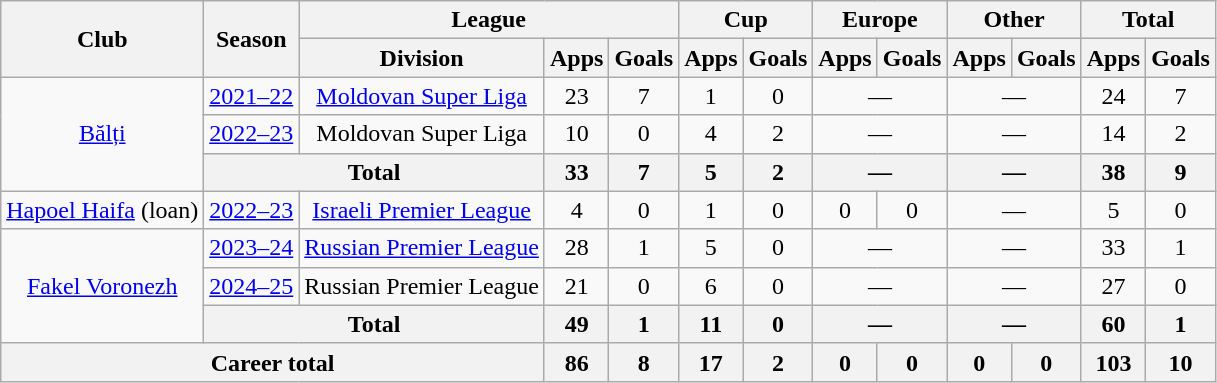<table class="wikitable" style="text-align:center">
<tr>
<th rowspan="2">Club</th>
<th rowspan="2">Season</th>
<th colspan="3">League</th>
<th colspan="2">Cup</th>
<th colspan="2">Europe</th>
<th colspan="2">Other</th>
<th colspan="2">Total</th>
</tr>
<tr>
<th>Division</th>
<th>Apps</th>
<th>Goals</th>
<th>Apps</th>
<th>Goals</th>
<th>Apps</th>
<th>Goals</th>
<th>Apps</th>
<th>Goals</th>
<th>Apps</th>
<th>Goals</th>
</tr>
<tr>
<td rowspan="3"><a href='#'>Bălți</a></td>
<td><a href='#'>2021–22</a></td>
<td><a href='#'>Moldovan Super Liga</a></td>
<td>23</td>
<td>7</td>
<td>1</td>
<td>0</td>
<td colspan="2">—</td>
<td colspan="2">—</td>
<td>24</td>
<td>7</td>
</tr>
<tr>
<td><a href='#'>2022–23</a></td>
<td>Moldovan Super Liga</td>
<td>10</td>
<td>0</td>
<td>4</td>
<td>2</td>
<td colspan="2">—</td>
<td colspan="2">—</td>
<td>14</td>
<td>2</td>
</tr>
<tr>
<th colspan="2">Total</th>
<th>33</th>
<th>7</th>
<th>5</th>
<th>2</th>
<th colspan="2">—</th>
<th colspan="2">—</th>
<th>38</th>
<th>9</th>
</tr>
<tr>
<td><a href='#'>Hapoel Haifa</a> (loan)</td>
<td><a href='#'>2022–23</a></td>
<td><a href='#'>Israeli Premier League</a></td>
<td>4</td>
<td>0</td>
<td>1</td>
<td>0</td>
<td>0</td>
<td>0</td>
<td colspan="2">—</td>
<td>5</td>
<td>0</td>
</tr>
<tr>
<td rowspan="3"><a href='#'>Fakel Voronezh</a></td>
<td><a href='#'>2023–24</a></td>
<td><a href='#'>Russian Premier League</a></td>
<td>28</td>
<td>1</td>
<td>5</td>
<td>0</td>
<td colspan="2">—</td>
<td colspan="2">—</td>
<td>33</td>
<td>1</td>
</tr>
<tr>
<td><a href='#'>2024–25</a></td>
<td>Russian Premier League</td>
<td>21</td>
<td>0</td>
<td>6</td>
<td>0</td>
<td colspan="2">—</td>
<td colspan="2">—</td>
<td>27</td>
<td>0</td>
</tr>
<tr>
<th colspan="2">Total</th>
<th>49</th>
<th>1</th>
<th>11</th>
<th>0</th>
<th colspan="2">—</th>
<th colspan="2">—</th>
<th>60</th>
<th>1</th>
</tr>
<tr>
<th colspan="3">Career total</th>
<th>86</th>
<th>8</th>
<th>17</th>
<th>2</th>
<th>0</th>
<th>0</th>
<th>0</th>
<th>0</th>
<th>103</th>
<th>10</th>
</tr>
</table>
